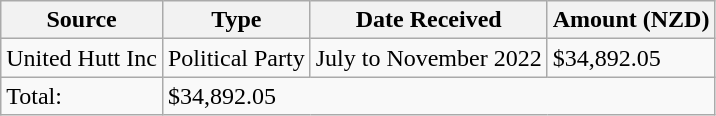<table class="wikitable">
<tr>
<th>Source</th>
<th>Type</th>
<th>Date Received</th>
<th>Amount (NZD)</th>
</tr>
<tr>
<td>United Hutt Inc</td>
<td>Political Party</td>
<td>July to November 2022</td>
<td>$34,892.05</td>
</tr>
<tr>
<td>Total:</td>
<td colspan="3">$34,892.05</td>
</tr>
</table>
